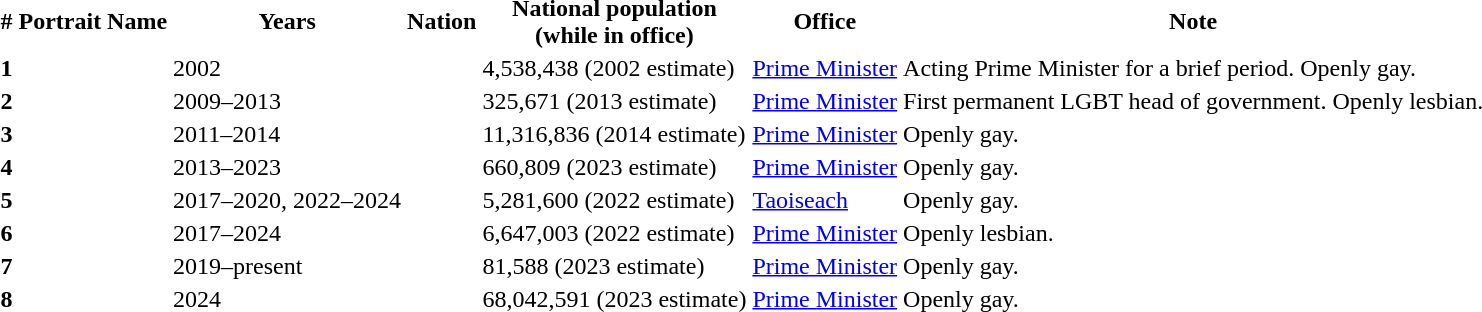<table>
<tr>
<th>#</th>
<th>Portrait</th>
<th>Name</th>
<th>Years</th>
<th>Nation</th>
<th data-sort-type=number>National population<br>(while in office)</th>
<th>Office</th>
<th>Note</th>
</tr>
<tr>
<th>1</th>
<td></td>
<td></td>
<td>2002</td>
<td></td>
<td>4,538,438 (2002 estimate)</td>
<td><a href='#'>Prime Minister</a></td>
<td>Acting Prime Minister for a brief period. Openly gay.</td>
</tr>
<tr>
<th>2</th>
<td></td>
<td></td>
<td>2009–2013</td>
<td></td>
<td>325,671 (2013 estimate)</td>
<td><a href='#'>Prime Minister</a></td>
<td>First permanent LGBT head of government. Openly lesbian.</td>
</tr>
<tr>
<th>3</th>
<td></td>
<td></td>
<td>2011–2014</td>
<td></td>
<td>11,316,836 (2014 estimate)</td>
<td><a href='#'>Prime Minister</a></td>
<td>Openly gay.</td>
</tr>
<tr>
<th>4</th>
<td></td>
<td></td>
<td>2013–2023</td>
<td></td>
<td>660,809 (2023 estimate)</td>
<td><a href='#'>Prime Minister</a></td>
<td>Openly gay.</td>
</tr>
<tr>
<th>5</th>
<td></td>
<td></td>
<td>2017–2020, 2022–2024</td>
<td></td>
<td>5,281,600 (2022 estimate)</td>
<td><a href='#'>Taoiseach</a></td>
<td>Openly gay.</td>
</tr>
<tr>
<th>6</th>
<td></td>
<td></td>
<td>2017–2024</td>
<td></td>
<td>6,647,003 (2022 estimate)</td>
<td><a href='#'>Prime Minister</a></td>
<td>Openly lesbian.</td>
</tr>
<tr>
<th>7</th>
<td></td>
<td></td>
<td>2019–present</td>
<td></td>
<td>81,588 (2023 estimate)</td>
<td><a href='#'>Prime Minister</a></td>
<td>Openly gay.</td>
</tr>
<tr>
<th>8</th>
<td></td>
<td></td>
<td>2024</td>
<td></td>
<td>68,042,591 (2023 estimate)</td>
<td><a href='#'>Prime Minister</a></td>
<td>Openly gay.</td>
</tr>
</table>
